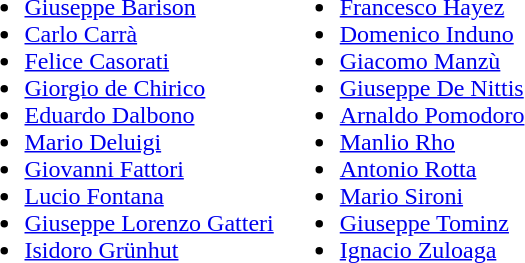<table>
<tr>
<td valign="top"><br><ul><li><a href='#'>Giuseppe Barison</a></li><li><a href='#'>Carlo Carrà</a></li><li><a href='#'>Felice Casorati</a></li><li><a href='#'>Giorgio de Chirico</a></li><li><a href='#'>Eduardo Dalbono</a></li><li><a href='#'>Mario Deluigi</a></li><li><a href='#'>Giovanni Fattori</a></li><li><a href='#'>Lucio Fontana</a></li><li><a href='#'>Giuseppe Lorenzo Gatteri</a></li><li><a href='#'>Isidoro Grünhut</a></li></ul></td>
<td valign="top"><br><ul><li><a href='#'>Francesco Hayez</a></li><li><a href='#'>Domenico Induno</a></li><li><a href='#'>Giacomo Manzù</a></li><li><a href='#'>Giuseppe De Nittis</a></li><li><a href='#'>Arnaldo Pomodoro</a></li><li><a href='#'>Manlio Rho</a></li><li><a href='#'>Antonio Rotta</a></li><li><a href='#'>Mario Sironi</a></li><li><a href='#'>Giuseppe Tominz</a></li><li><a href='#'>Ignacio Zuloaga</a></li></ul></td>
</tr>
</table>
